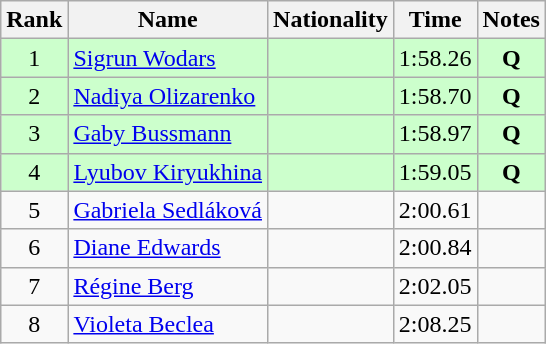<table class="wikitable sortable" style="text-align:center">
<tr>
<th>Rank</th>
<th>Name</th>
<th>Nationality</th>
<th>Time</th>
<th>Notes</th>
</tr>
<tr bgcolor=ccffcc>
<td>1</td>
<td align=left><a href='#'>Sigrun Wodars</a></td>
<td align=left></td>
<td>1:58.26</td>
<td><strong>Q</strong></td>
</tr>
<tr bgcolor=ccffcc>
<td>2</td>
<td align=left><a href='#'>Nadiya Olizarenko</a></td>
<td align=left></td>
<td>1:58.70</td>
<td><strong>Q</strong></td>
</tr>
<tr bgcolor=ccffcc>
<td>3</td>
<td align=left><a href='#'>Gaby Bussmann</a></td>
<td align=left></td>
<td>1:58.97</td>
<td><strong>Q</strong></td>
</tr>
<tr bgcolor=ccffcc>
<td>4</td>
<td align=left><a href='#'>Lyubov Kiryukhina</a></td>
<td align=left></td>
<td>1:59.05</td>
<td><strong>Q</strong></td>
</tr>
<tr>
<td>5</td>
<td align=left><a href='#'>Gabriela Sedláková</a></td>
<td align=left></td>
<td>2:00.61</td>
<td></td>
</tr>
<tr>
<td>6</td>
<td align=left><a href='#'>Diane Edwards</a></td>
<td align=left></td>
<td>2:00.84</td>
<td></td>
</tr>
<tr>
<td>7</td>
<td align=left><a href='#'>Régine Berg</a></td>
<td align=left></td>
<td>2:02.05</td>
<td></td>
</tr>
<tr>
<td>8</td>
<td align=left><a href='#'>Violeta Beclea</a></td>
<td align=left></td>
<td>2:08.25</td>
<td></td>
</tr>
</table>
